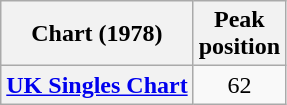<table class="wikitable plainrowheaders">
<tr>
<th>Chart (1978)</th>
<th>Peak<br>position</th>
</tr>
<tr>
<th scope="row"><a href='#'>UK Singles Chart</a></th>
<td style="text-align:center;">62</td>
</tr>
</table>
